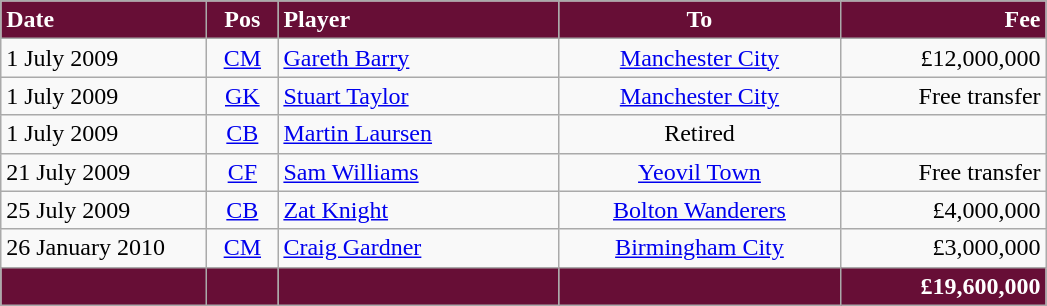<table class="wikitable">
<tr>
<th style="background:#670E36; color:#ffffff; text-align:left; width:130px">Date</th>
<th style="background:#670E36; color:#ffffff; text-align:center; width:40px">Pos</th>
<th style="background:#670E36; color:#ffffff; text-align:left; width:180px">Player</th>
<th style="background:#670E36; color:#ffffff; text-align:center; width:180px">To</th>
<th style="background:#670E36; color:#ffffff; text-align:right; width:130px">Fee</th>
</tr>
<tr>
<td>1 July 2009</td>
<td style="text-align:center;"><a href='#'>CM</a></td>
<td><a href='#'>Gareth Barry</a></td>
<td style="text-align:center;"><a href='#'>Manchester City</a></td>
<td style="text-align:right;">£12,000,000</td>
</tr>
<tr>
<td>1 July 2009</td>
<td style="text-align:center;"><a href='#'>GK</a></td>
<td><a href='#'>Stuart Taylor</a></td>
<td style="text-align:center;"><a href='#'>Manchester City</a></td>
<td style="text-align:right;">Free transfer</td>
</tr>
<tr>
<td>1 July 2009</td>
<td style="text-align:center;"><a href='#'>CB</a></td>
<td> <a href='#'>Martin Laursen</a></td>
<td style="text-align:center;">Retired</td>
<td></td>
</tr>
<tr>
<td>21 July 2009</td>
<td style="text-align:center;"><a href='#'>CF</a></td>
<td><a href='#'>Sam Williams</a></td>
<td style="text-align:center;"><a href='#'>Yeovil Town</a></td>
<td style="text-align:right;">Free transfer</td>
</tr>
<tr>
<td>25 July 2009</td>
<td style="text-align:center;"><a href='#'>CB</a></td>
<td><a href='#'>Zat Knight</a></td>
<td style="text-align:center;"><a href='#'>Bolton Wanderers</a></td>
<td style="text-align:right;">£4,000,000</td>
</tr>
<tr>
<td>26 January 2010</td>
<td style="text-align:center;"><a href='#'>CM</a></td>
<td><a href='#'>Craig Gardner</a></td>
<td style="text-align:center;"><a href='#'>Birmingham City</a></td>
<td style="text-align:right;">£3,000,000</td>
</tr>
<tr>
<th style="background:#670E36;"></th>
<th style="background:#670E36;"></th>
<th style="background:#670E36;"></th>
<th style="background:#670E36;"></th>
<th style="background:#670E36; color:#ffffff; text-align:right;"><strong>£19,600,000</strong></th>
</tr>
</table>
